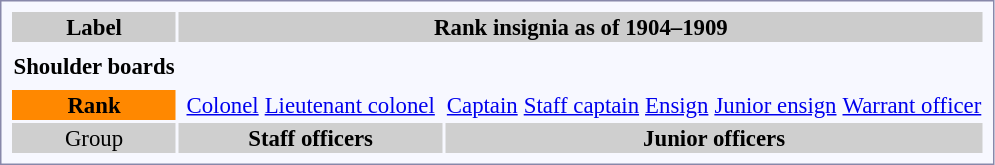<table style="border:1px solid #8888aa; background-color:#f7f8ff; padding:5px; font-size:95%; margin: 12px 12px 12px 12px;">
<tr bgcolor="#CCCCCC">
<th>Label</th>
<th colspan=9>Rank insignia as of 1904–1909</th>
</tr>
<tr align="center">
<th></th>
<th></th>
<th rowspan=3></th>
<th rowspan=3></th>
<th rowspan=3></th>
<td rowspan=3></td>
<td rowspan=3></td>
<td rowspan=3></td>
<td rowspan=3></td>
<td rowspan=3></td>
</tr>
<tr align="center">
<th rowspan=1>Shoulder boards</th>
</tr>
<tr align="center">
<th></th>
</tr>
<tr align="center">
<th style="background:#ff8800; color:black;">Rank</th>
<td></td>
<td><a href='#'>Colonel</a></td>
<td><a href='#'>Lieutenant colonel</a></td>
<td></td>
<td><a href='#'>Captain</a></td>
<td><a href='#'>Staff captain</a></td>
<td><a href='#'>Ensign</a></td>
<td><a href='#'>Junior ensign</a></td>
<td><a href='#'>Warrant officer</a></td>
</tr>
<tr align="center" style="background:#cfcfcf;">
<td>Group</td>
<th colspan=4>Staff officers</th>
<th colspan=5>Junior officers</th>
</tr>
</table>
